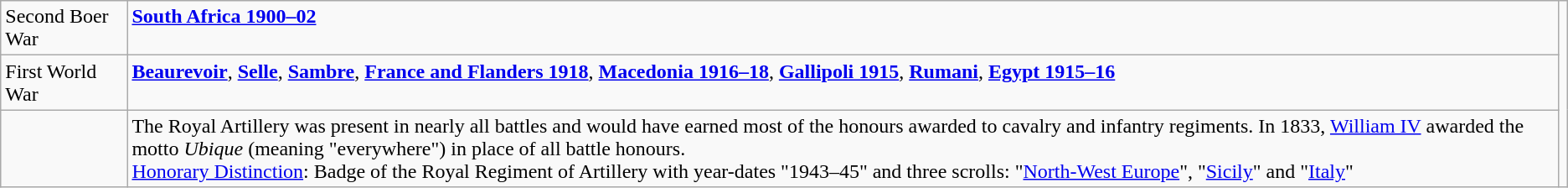<table class="wikitable">
<tr valign=top>
<td>Second Boer War</td>
<td><strong><a href='#'>South Africa 1900–02</a></strong></td>
<td rowspan=3></td>
</tr>
<tr valign=top>
<td>First World War</td>
<td><strong><a href='#'>Beaurevoir</a></strong>, <strong><a href='#'>Selle</a></strong>, <strong><a href='#'>Sambre</a></strong>, <strong><a href='#'>France and Flanders 1918</a></strong>, <strong><a href='#'>Macedonia 1916–18</a></strong>, <strong><a href='#'>Gallipoli 1915</a></strong>, <strong><a href='#'>Rumani</a></strong>, <strong><a href='#'>Egypt 1915–16</a></strong></td>
</tr>
<tr valign=top>
<td></td>
<td>The Royal Artillery was present in nearly all battles and would have earned most of the honours awarded to cavalry and infantry regiments. In 1833, <a href='#'>William IV</a> awarded the motto <em>Ubique</em> (meaning "everywhere") in place of all battle honours.<br><a href='#'>Honorary Distinction</a>: Badge of the Royal Regiment of Artillery with year-dates "1943–45" and three scrolls: "<a href='#'>North-West Europe</a>", "<a href='#'>Sicily</a>" and "<a href='#'>Italy</a>"</td>
</tr>
</table>
